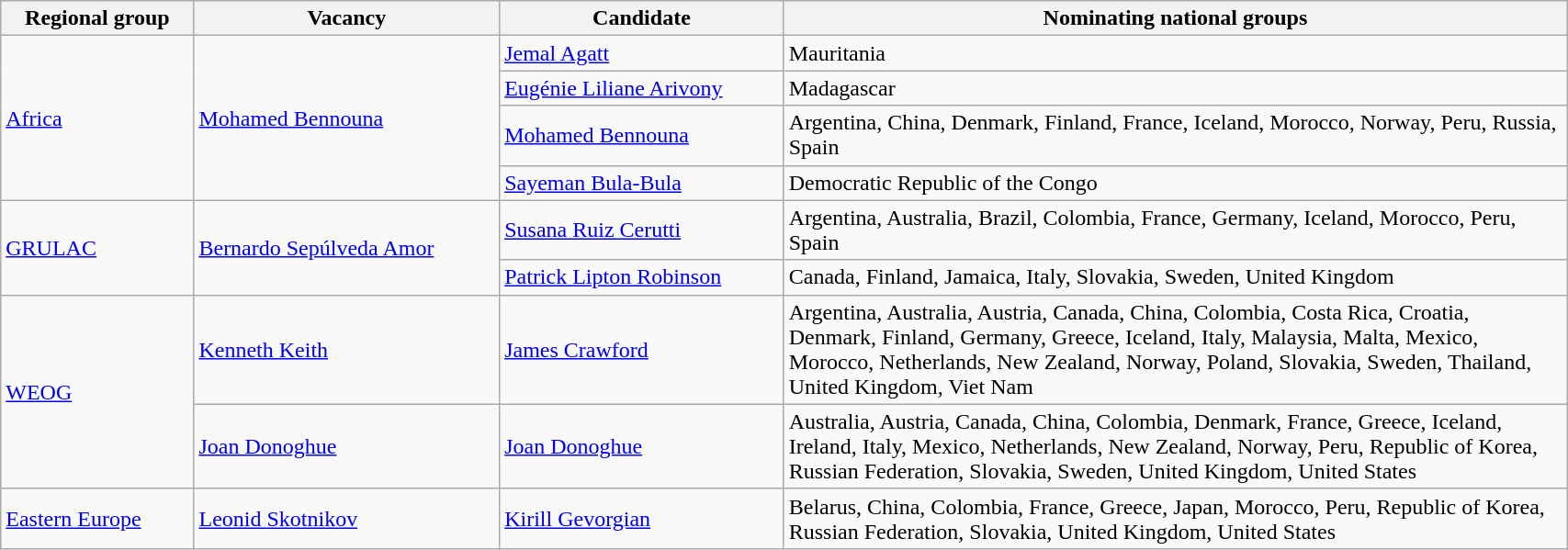<table class="wikitable" style="width:90%;">
<tr>
<th>Regional group</th>
<th>Vacancy</th>
<th>Candidate</th>
<th width=50%>Nominating national groups</th>
</tr>
<tr>
<td rowspan=4><a href='#'>Africa</a></td>
<td rowspan=4> <a href='#'>Mohamed Bennouna</a></td>
<td> <a href='#'>Jemal Agatt</a></td>
<td>Mauritania</td>
</tr>
<tr>
<td> <a href='#'>Eugénie Liliane Arivony</a></td>
<td>Madagascar</td>
</tr>
<tr>
<td> <a href='#'>Mohamed Bennouna</a></td>
<td>Argentina, China, Denmark, Finland, France, Iceland, Morocco, Norway, Peru, Russia, Spain</td>
</tr>
<tr>
<td> <a href='#'>Sayeman Bula-Bula</a></td>
<td>Democratic Republic of the Congo</td>
</tr>
<tr>
<td rowspan=2><a href='#'>GRULAC</a></td>
<td rowspan=2> <a href='#'>Bernardo Sepúlveda Amor</a></td>
<td> <a href='#'>Susana Ruiz Cerutti</a></td>
<td>Argentina, Australia, Brazil, Colombia, France, Germany, Iceland, Morocco, Peru, Spain</td>
</tr>
<tr>
<td> <a href='#'>Patrick Lipton Robinson</a></td>
<td>Canada, Finland, Jamaica, Italy, Slovakia, Sweden, United Kingdom</td>
</tr>
<tr>
<td rowspan=2><a href='#'>WEOG</a></td>
<td> <a href='#'>Kenneth Keith</a></td>
<td> <a href='#'>James Crawford</a></td>
<td>Argentina, Australia, Austria, Canada, China, Colombia, Costa Rica, Croatia, Denmark, Finland, Germany, Greece, Iceland, Italy, Malaysia, Malta, Mexico, Morocco, Netherlands, New Zealand, Norway, Poland, Slovakia, Sweden, Thailand, United Kingdom, Viet Nam</td>
</tr>
<tr>
<td> <a href='#'>Joan Donoghue</a></td>
<td> <a href='#'>Joan Donoghue</a></td>
<td>Australia, Austria, Canada, China, Colombia, Denmark, France, Greece, Iceland, Ireland, Italy, Mexico, Netherlands, New Zealand, Norway, Peru, Republic of Korea, Russian Federation, Slovakia, Sweden, United Kingdom, United States</td>
</tr>
<tr>
<td><a href='#'>Eastern Europe</a></td>
<td> <a href='#'>Leonid Skotnikov</a></td>
<td> <a href='#'>Kirill Gevorgian</a></td>
<td>Belarus, China, Colombia, France, Greece, Japan, Morocco, Peru, Republic of Korea, Russian Federation, Slovakia, United Kingdom, United States</td>
</tr>
</table>
